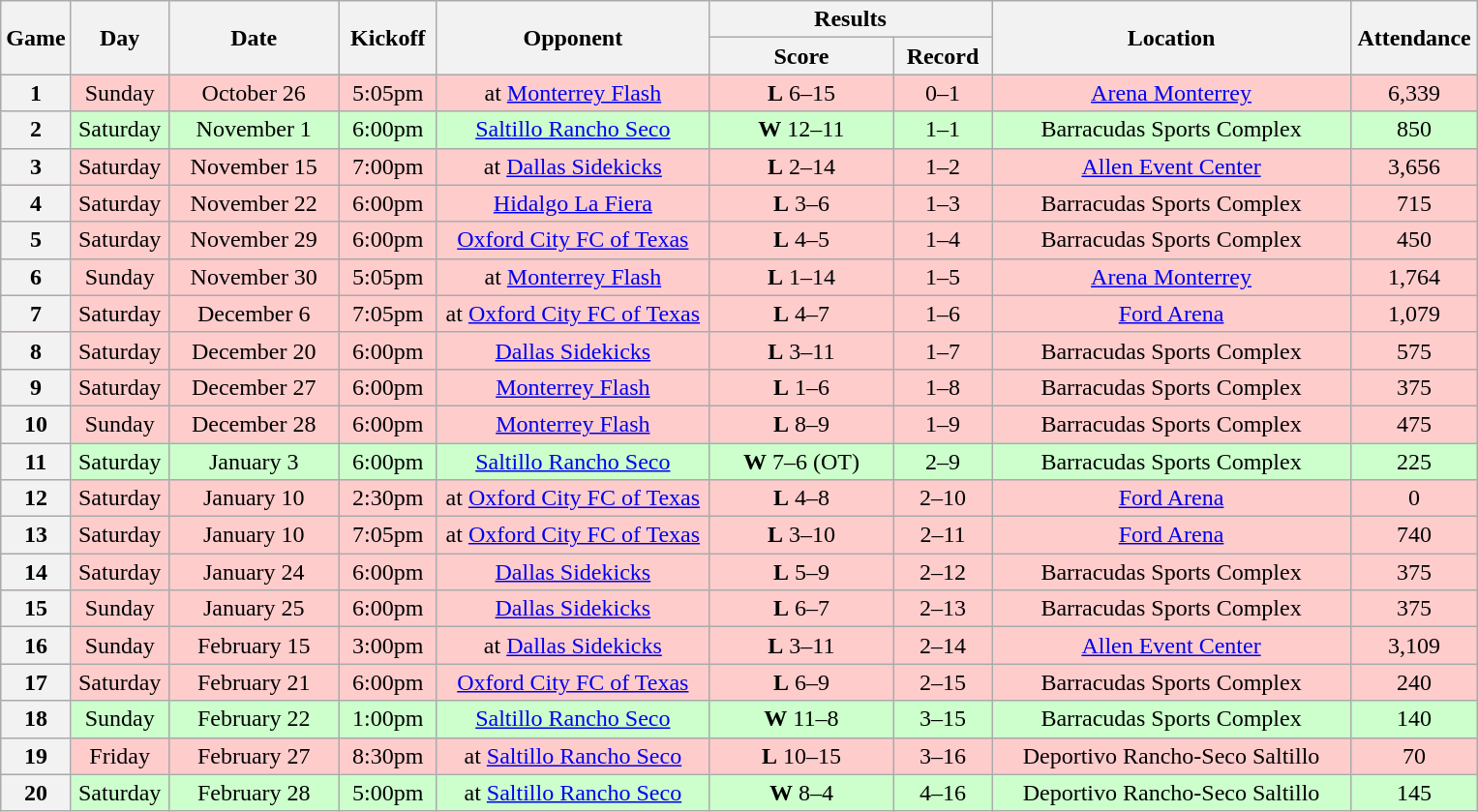<table class="wikitable">
<tr>
<th rowspan="2" width="40">Game</th>
<th rowspan="2" width="60">Day</th>
<th rowspan="2" width="110">Date</th>
<th rowspan="2" width="60">Kickoff</th>
<th rowspan="2" width="180">Opponent</th>
<th colspan="2" width="180">Results</th>
<th rowspan="2" width="240">Location</th>
<th rowspan="2" width="80">Attendance</th>
</tr>
<tr>
<th width="120">Score</th>
<th width="60">Record</th>
</tr>
<tr align="center" bgcolor="#FFCCCC">
<th>1</th>
<td>Sunday</td>
<td>October 26</td>
<td>5:05pm</td>
<td>at <a href='#'>Monterrey Flash</a></td>
<td><strong>L</strong> 6–15</td>
<td>0–1</td>
<td><a href='#'>Arena Monterrey</a></td>
<td>6,339</td>
</tr>
<tr align="center" bgcolor="#CCFFCC">
<th>2</th>
<td>Saturday</td>
<td>November 1</td>
<td>6:00pm</td>
<td><a href='#'>Saltillo Rancho Seco</a></td>
<td><strong>W</strong> 12–11</td>
<td>1–1</td>
<td>Barracudas Sports Complex</td>
<td>850</td>
</tr>
<tr align="center" bgcolor="#FFCCCC">
<th>3</th>
<td>Saturday</td>
<td>November 15</td>
<td>7:00pm</td>
<td>at <a href='#'>Dallas Sidekicks</a></td>
<td><strong>L</strong> 2–14</td>
<td>1–2</td>
<td><a href='#'>Allen Event Center</a></td>
<td>3,656</td>
</tr>
<tr align="center" bgcolor="#FFCCCC">
<th>4</th>
<td>Saturday</td>
<td>November 22</td>
<td>6:00pm</td>
<td><a href='#'>Hidalgo La Fiera</a></td>
<td><strong>L</strong> 3–6</td>
<td>1–3</td>
<td>Barracudas Sports Complex</td>
<td>715</td>
</tr>
<tr align="center" bgcolor="#FFCCCC">
<th>5</th>
<td>Saturday</td>
<td>November 29</td>
<td>6:00pm</td>
<td><a href='#'>Oxford City FC of Texas</a></td>
<td><strong>L</strong> 4–5</td>
<td>1–4</td>
<td>Barracudas Sports Complex</td>
<td>450</td>
</tr>
<tr align="center" bgcolor="#FFCCCC">
<th>6</th>
<td>Sunday</td>
<td>November 30</td>
<td>5:05pm</td>
<td>at <a href='#'>Monterrey Flash</a></td>
<td><strong>L</strong> 1–14</td>
<td>1–5</td>
<td><a href='#'>Arena Monterrey</a></td>
<td>1,764</td>
</tr>
<tr align="center" bgcolor="#FFCCCC">
<th>7</th>
<td>Saturday</td>
<td>December 6</td>
<td>7:05pm</td>
<td>at <a href='#'>Oxford City FC of Texas</a></td>
<td><strong>L</strong> 4–7</td>
<td>1–6</td>
<td><a href='#'>Ford Arena</a></td>
<td>1,079</td>
</tr>
<tr align="center" bgcolor="#FFCCCC">
<th>8</th>
<td>Saturday</td>
<td>December 20</td>
<td>6:00pm</td>
<td><a href='#'>Dallas Sidekicks</a></td>
<td><strong>L</strong> 3–11</td>
<td>1–7</td>
<td>Barracudas Sports Complex</td>
<td>575</td>
</tr>
<tr align="center" bgcolor="#FFCCCC">
<th>9</th>
<td>Saturday</td>
<td>December 27</td>
<td>6:00pm</td>
<td><a href='#'>Monterrey Flash</a></td>
<td><strong>L</strong> 1–6</td>
<td>1–8</td>
<td>Barracudas Sports Complex</td>
<td>375</td>
</tr>
<tr align="center" bgcolor="#FFCCCC">
<th>10</th>
<td>Sunday</td>
<td>December 28</td>
<td>6:00pm</td>
<td><a href='#'>Monterrey Flash</a></td>
<td><strong>L</strong> 8–9</td>
<td>1–9</td>
<td>Barracudas Sports Complex</td>
<td>475</td>
</tr>
<tr align="center" bgcolor="#CCFFCC">
<th>11</th>
<td>Saturday</td>
<td>January 3</td>
<td>6:00pm</td>
<td><a href='#'>Saltillo Rancho Seco</a></td>
<td><strong>W</strong> 7–6 (OT)</td>
<td>2–9</td>
<td>Barracudas Sports Complex</td>
<td>225</td>
</tr>
<tr align="center" bgcolor="#FFCCCC">
<th>12</th>
<td>Saturday</td>
<td>January 10</td>
<td>2:30pm</td>
<td>at <a href='#'>Oxford City FC of Texas</a></td>
<td><strong>L</strong> 4–8</td>
<td>2–10</td>
<td><a href='#'>Ford Arena</a></td>
<td>0</td>
</tr>
<tr align="center" bgcolor="#FFCCCC">
<th>13</th>
<td>Saturday</td>
<td>January 10</td>
<td>7:05pm</td>
<td>at <a href='#'>Oxford City FC of Texas</a></td>
<td><strong>L</strong> 3–10</td>
<td>2–11</td>
<td><a href='#'>Ford Arena</a></td>
<td>740</td>
</tr>
<tr align="center" bgcolor="#FFCCCC">
<th>14</th>
<td>Saturday</td>
<td>January 24</td>
<td>6:00pm</td>
<td><a href='#'>Dallas Sidekicks</a></td>
<td><strong>L</strong> 5–9</td>
<td>2–12</td>
<td>Barracudas Sports Complex</td>
<td>375</td>
</tr>
<tr align="center" bgcolor="#FFCCCC">
<th>15</th>
<td>Sunday</td>
<td>January 25</td>
<td>6:00pm</td>
<td><a href='#'>Dallas Sidekicks</a></td>
<td><strong>L</strong> 6–7</td>
<td>2–13</td>
<td>Barracudas Sports Complex</td>
<td>375</td>
</tr>
<tr align="center" bgcolor="#FFCCCC">
<th>16</th>
<td>Sunday</td>
<td>February 15</td>
<td>3:00pm</td>
<td>at <a href='#'>Dallas Sidekicks</a></td>
<td><strong>L</strong> 3–11</td>
<td>2–14</td>
<td><a href='#'>Allen Event Center</a></td>
<td>3,109</td>
</tr>
<tr align="center" bgcolor="#FFCCCC">
<th>17</th>
<td>Saturday</td>
<td>February 21</td>
<td>6:00pm</td>
<td><a href='#'>Oxford City FC of Texas</a></td>
<td><strong>L</strong> 6–9</td>
<td>2–15</td>
<td>Barracudas Sports Complex</td>
<td>240</td>
</tr>
<tr align="center" bgcolor="#CCFFCC">
<th>18</th>
<td>Sunday</td>
<td>February 22</td>
<td>1:00pm</td>
<td><a href='#'>Saltillo Rancho Seco</a></td>
<td><strong>W</strong> 11–8</td>
<td>3–15</td>
<td>Barracudas Sports Complex</td>
<td>140</td>
</tr>
<tr align="center" bgcolor="#FFCCCC">
<th>19</th>
<td>Friday</td>
<td>February 27</td>
<td>8:30pm</td>
<td>at <a href='#'>Saltillo Rancho Seco</a></td>
<td><strong>L</strong> 10–15</td>
<td>3–16</td>
<td>Deportivo Rancho-Seco Saltillo</td>
<td>70</td>
</tr>
<tr align="center" bgcolor="#CCFFCC">
<th>20</th>
<td>Saturday</td>
<td>February 28</td>
<td>5:00pm</td>
<td>at <a href='#'>Saltillo Rancho Seco</a></td>
<td><strong>W</strong> 8–4</td>
<td>4–16</td>
<td>Deportivo Rancho-Seco Saltillo</td>
<td>145</td>
</tr>
</table>
